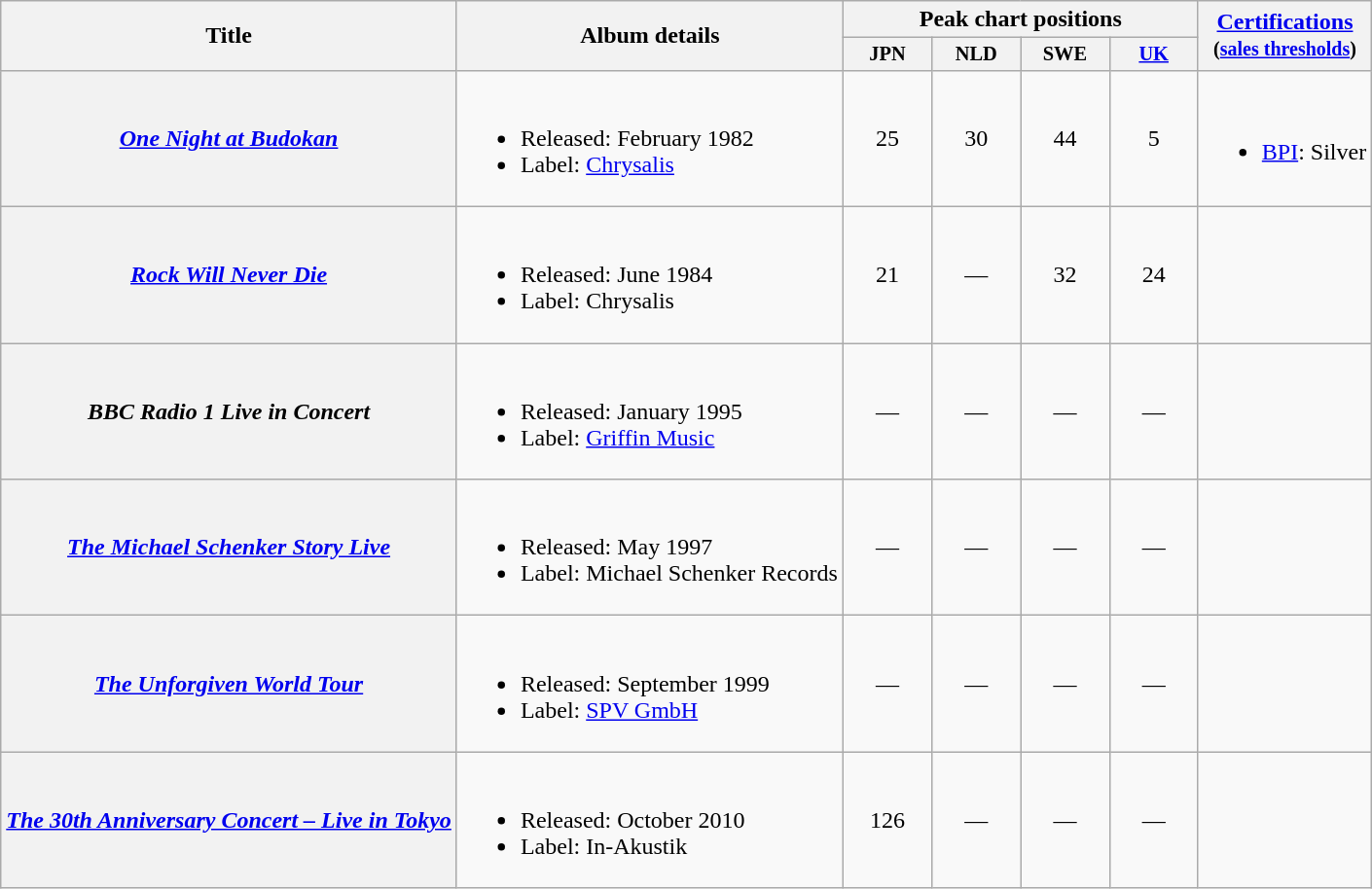<table class="wikitable plainrowheaders">
<tr>
<th scope="col" rowspan="2">Title</th>
<th scope="col" rowspan="2">Album details</th>
<th colspan="4">Peak chart positions</th>
<th scope="col" rowspan="2"><a href='#'>Certifications</a><br><small>(<a href='#'>sales thresholds</a>)</small></th>
</tr>
<tr>
<th style="width:4em;font-size:85%">JPN<br></th>
<th style="width:4em;font-size:85%">NLD<br></th>
<th style="width:4em;font-size:85%">SWE<br></th>
<th style="width:4em;font-size:85%"><a href='#'>UK</a><br></th>
</tr>
<tr>
<th scope="row"><em><a href='#'>One Night at Budokan</a></em></th>
<td><br><ul><li>Released: February 1982</li><li>Label: <a href='#'>Chrysalis</a></li></ul></td>
<td align="center">25</td>
<td align="center">30</td>
<td align="center">44</td>
<td align="center">5</td>
<td><br><ul><li><a href='#'>BPI</a>: Silver</li></ul></td>
</tr>
<tr>
<th scope="row"><em><a href='#'>Rock Will Never Die</a></em></th>
<td><br><ul><li>Released: June 1984</li><li>Label: Chrysalis</li></ul></td>
<td align="center">21</td>
<td align="center">—</td>
<td align="center">32</td>
<td align="center">24</td>
<td align="left"></td>
</tr>
<tr>
<th scope="row"><em>BBC Radio 1 Live in Concert</em></th>
<td><br><ul><li>Released: January 1995</li><li>Label: <a href='#'>Griffin Music</a></li></ul></td>
<td align="center">—</td>
<td align="center">—</td>
<td align="center">—</td>
<td align="center">—</td>
<td align="left"></td>
</tr>
<tr>
<th scope="row"><em><a href='#'>The Michael Schenker Story Live</a></em></th>
<td><br><ul><li>Released: May 1997</li><li>Label: Michael Schenker Records</li></ul></td>
<td align="center">—</td>
<td align="center">—</td>
<td align="center">—</td>
<td align="center">—</td>
<td align="left"></td>
</tr>
<tr>
<th scope="row"><em><a href='#'>The Unforgiven World Tour</a></em></th>
<td><br><ul><li>Released: September 1999</li><li>Label: <a href='#'>SPV GmbH</a></li></ul></td>
<td align="center">—</td>
<td align="center">—</td>
<td align="center">—</td>
<td align="center">—</td>
<td align="left"></td>
</tr>
<tr>
<th scope="row"><em><a href='#'>The 30th Anniversary Concert – Live in Tokyo</a></em></th>
<td><br><ul><li>Released: October 2010</li><li>Label: In-Akustik</li></ul></td>
<td align="center">126</td>
<td align="center">—</td>
<td align="center">—</td>
<td align="center">—</td>
<td align="left"></td>
</tr>
</table>
